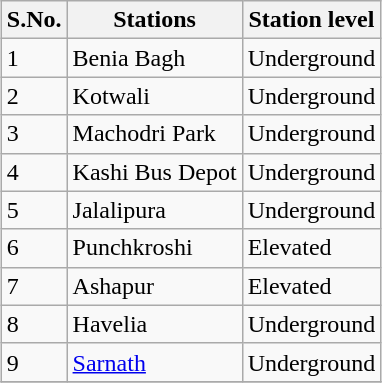<table class="wikitable" style="margin:auto;">
<tr>
<th>S.No.</th>
<th>Stations</th>
<th>Station level</th>
</tr>
<tr>
<td>1</td>
<td>Benia Bagh</td>
<td>Underground</td>
</tr>
<tr>
<td>2</td>
<td>Kotwali</td>
<td>Underground</td>
</tr>
<tr>
<td>3</td>
<td>Machodri Park</td>
<td>Underground</td>
</tr>
<tr>
<td>4</td>
<td>Kashi Bus Depot</td>
<td>Underground</td>
</tr>
<tr>
<td>5</td>
<td>Jalalipura</td>
<td>Underground</td>
</tr>
<tr>
<td>6</td>
<td>Punchkroshi</td>
<td>Elevated</td>
</tr>
<tr>
<td>7</td>
<td>Ashapur</td>
<td>Elevated</td>
</tr>
<tr>
<td>8</td>
<td>Havelia</td>
<td>Underground</td>
</tr>
<tr>
<td>9</td>
<td><a href='#'>Sarnath</a></td>
<td>Underground</td>
</tr>
<tr>
</tr>
</table>
